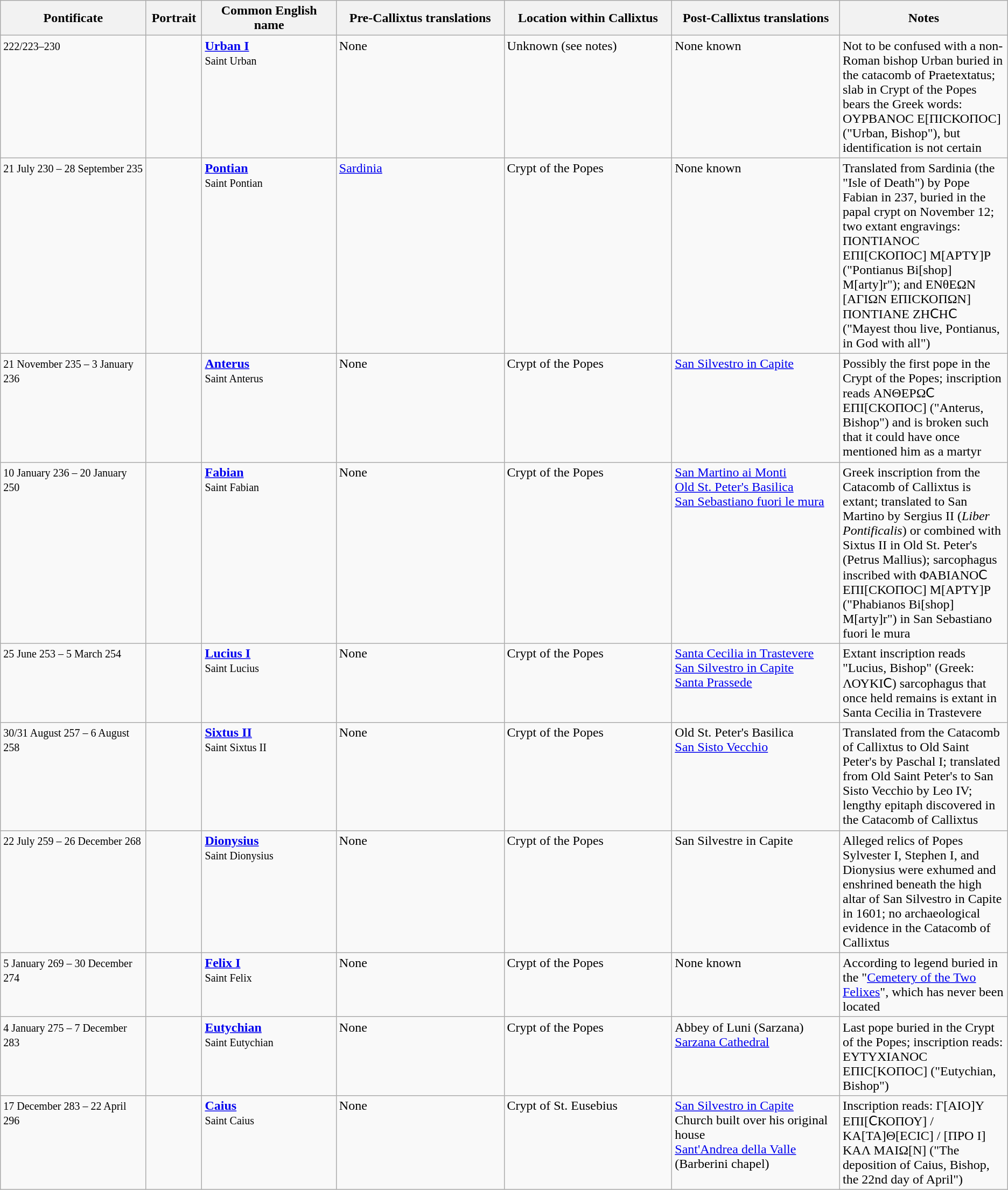<table class=wikitable>
<tr>
<th width="13%">Pontificate</th>
<th width="5%">Portrait</th>
<th width="12%">Common English name</th>
<th width="15%">Pre-Callixtus translations</th>
<th width="15%">Location within Callixtus</th>
<th width="15%">Post-Callixtus translations</th>
<th width="15%">Notes</th>
</tr>
<tr valign="top">
<td><small>222/223–230</small></td>
<td></td>
<td><strong><a href='#'>Urban I</a></strong><br><small>Saint Urban</small></td>
<td>None</td>
<td>Unknown (see notes)</td>
<td>None known</td>
<td>Not to be confused with a non-Roman bishop Urban buried in the catacomb of Praetextatus; slab in Crypt of the Popes bears the Greek words: OYPBANOC E[ΠΙCΚΟΠΟC] ("Urban, Bishop"), but identification is not certain</td>
</tr>
<tr valign="top">
<td><small>21 July 230 – 28 September 235</small></td>
<td></td>
<td><strong><a href='#'>Pontian</a></strong><br><small>Saint Pontian</small></td>
<td><a href='#'>Sardinia</a></td>
<td>Crypt of the Popes</td>
<td>None known</td>
<td>Translated from Sardinia (the "Isle of Death") by Pope Fabian in 237, buried in the papal crypt on November 12; two extant engravings: ΠONTIANOC EΠI[CΚΟΠΟC] M[ΑΡΤΥ]Ρ ("Pontianus Bi[shop] M[arty]r"); and ΕΝθΕΩΝ [ΑΓΙΩΝ ΕΠΙCΚΟΠΩΝ] ΠΟΝΤΙΑΝΕ ΖΗϹΗϹ ("Mayest thou live, Pontianus, in God with all")</td>
</tr>
<tr valign="top">
<td><small>21 November 235 – 3 January 236</small></td>
<td></td>
<td><strong><a href='#'>Anterus</a></strong><br><small>Saint Anterus</small></td>
<td>None</td>
<td>Crypt of the Popes</td>
<td><a href='#'>San Silvestro in Capite</a></td>
<td>Possibly the first pope in the Crypt of the Popes; inscription reads ΑΝΘΕΡΩϹ EΠI[CΚΟΠΟC] ("Anterus, Bishop") and is broken such that it could have once mentioned him as a martyr</td>
</tr>
<tr valign="top">
<td><small>10 January 236 – 20 January 250</small></td>
<td></td>
<td><strong><a href='#'>Fabian</a></strong><br><small>Saint Fabian</small></td>
<td>None</td>
<td>Crypt of the Popes</td>
<td><a href='#'>San Martino ai Monti</a><br><a href='#'>Old St. Peter's Basilica</a><br><a href='#'>San Sebastiano fuori le mura</a></td>
<td>Greek inscription from the Catacomb of Callixtus is extant; translated to San Martino by Sergius II (<em>Liber Pontificalis</em>) or combined with Sixtus II in Old St. Peter's (Petrus Mallius); sarcophagus inscribed with ΦΑΒΙΑΝΟϹ ΕΠΙ[CΚΟΠΟC] Μ[ΑΡΤΥ]Ρ ("Phabianos Bi[shop] M[arty]r") in San Sebastiano fuori le mura</td>
</tr>
<tr valign="top">
<td><small>25 June 253 – 5 March 254</small></td>
<td></td>
<td><strong><a href='#'>Lucius I</a></strong><br><small>Saint Lucius</small></td>
<td>None</td>
<td>Crypt of the Popes</td>
<td><a href='#'>Santa Cecilia in Trastevere</a><br><a href='#'>San Silvestro in Capite</a><br><a href='#'>Santa Prassede</a></td>
<td>Extant inscription reads "Lucius, Bishop" (Greek: ΛΟΥΚΙϹ) sarcophagus that once held remains is extant in Santa Cecilia in Trastevere</td>
</tr>
<tr valign="top">
<td><small>30/31 August 257 – 6 August 258</small></td>
<td></td>
<td><strong><a href='#'>Sixtus II</a></strong><br><small>Saint Sixtus II</small></td>
<td>None</td>
<td>Crypt of the Popes</td>
<td>Old St. Peter's Basilica<br><a href='#'>San Sisto Vecchio</a></td>
<td>Translated from the Catacomb of Callixtus to Old Saint Peter's by Paschal I; translated from Old Saint Peter's to San Sisto Vecchio by Leo IV; lengthy epitaph discovered in the Catacomb of Callixtus</td>
</tr>
<tr valign="top">
<td><small>22 July 259 – 26 December 268</small></td>
<td></td>
<td><strong><a href='#'>Dionysius</a></strong><br><small>Saint Dionysius</small></td>
<td>None</td>
<td>Crypt of the Popes</td>
<td>San Silvestre in Capite</td>
<td>Alleged relics of Popes Sylvester I, Stephen I, and Dionysius were exhumed and enshrined beneath the high altar of San Silvestro in Capite in 1601; no archaeological evidence in the Catacomb of Callixtus</td>
</tr>
<tr valign="top">
<td><small>5 January 269 – 30 December 274</small></td>
<td></td>
<td><strong><a href='#'>Felix I</a></strong><br><small>Saint Felix</small></td>
<td>None</td>
<td>Crypt of the Popes</td>
<td>None known</td>
<td>According to legend buried in the "<a href='#'>Cemetery of the Two Felixes</a>", which has never been located</td>
</tr>
<tr valign="top">
<td><small>4 January 275 – 7 December 283</small></td>
<td></td>
<td><strong><a href='#'>Eutychian</a></strong><br><small>Saint Eutychian</small></td>
<td>None</td>
<td>Crypt of the Popes</td>
<td>Abbey of Luni (Sarzana)<br><a href='#'>Sarzana Cathedral</a></td>
<td>Last pope buried in the Crypt of the Popes; inscription reads: EYTYXIANOC EΠΙC[KOΠOC] ("Eutychian, Bishop")</td>
</tr>
<tr valign="top">
<td><small>17 December 283 – 22 April 296</small></td>
<td></td>
<td><strong><a href='#'>Caius</a></strong><br><small>Saint Caius</small></td>
<td>None</td>
<td>Crypt of St. Eusebius</td>
<td><a href='#'>San Silvestro in Capite</a><br>Church built over his original house<br><a href='#'>Sant'Andrea della Valle</a> (Barberini chapel)</td>
<td>Inscription reads: Γ[AIO]Y EΠI[ϹΚΟΠΟΥ] / ΚΑ[TA]Θ[ECIC] / [ΠΡΟ I] ΚΑΛ MAIΩ[N] ("The deposition of Caius, Bishop, the 22nd day of April")</td>
</tr>
</table>
